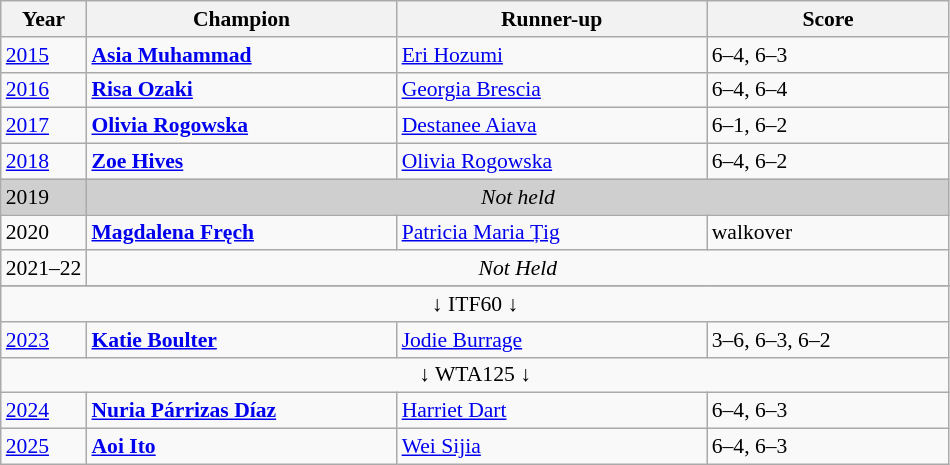<table class="wikitable" style="font-size:90%">
<tr>
<th>Year</th>
<th width="200">Champion</th>
<th width="200">Runner-up</th>
<th width="155">Score</th>
</tr>
<tr>
<td><a href='#'>2015</a></td>
<td> <strong><a href='#'>Asia Muhammad</a></strong></td>
<td> <a href='#'>Eri Hozumi</a></td>
<td>6–4, 6–3</td>
</tr>
<tr>
<td><a href='#'>2016</a></td>
<td> <strong><a href='#'>Risa Ozaki</a></strong></td>
<td> <a href='#'>Georgia Brescia</a></td>
<td>6–4, 6–4</td>
</tr>
<tr>
<td><a href='#'>2017</a></td>
<td> <strong><a href='#'>Olivia Rogowska</a></strong></td>
<td> <a href='#'>Destanee Aiava</a></td>
<td>6–1, 6–2</td>
</tr>
<tr>
<td><a href='#'>2018</a></td>
<td> <strong><a href='#'>Zoe Hives</a></strong></td>
<td> <a href='#'>Olivia Rogowska</a></td>
<td>6–4, 6–2</td>
</tr>
<tr>
<td style="background:#cfcfcf">2019</td>
<td colspan=3 align=center style="background:#cfcfcf"><em>Not held</em></td>
</tr>
<tr>
<td>2020</td>
<td> <strong><a href='#'>Magdalena Fręch</a></strong></td>
<td> <a href='#'>Patricia Maria Țig</a></td>
<td>walkover</td>
</tr>
<tr>
<td>2021–22</td>
<td align=center colspan="3"><em>Not Held</em></td>
</tr>
<tr style="background:#cfcfcf">
</tr>
<tr>
<td align=center colspan="4">↓ ITF60  ↓</td>
</tr>
<tr>
<td><a href='#'>2023</a></td>
<td> <strong><a href='#'>Katie Boulter</a></strong></td>
<td> <a href='#'>Jodie Burrage</a></td>
<td>3–6, 6–3, 6–2</td>
</tr>
<tr>
<td align=center colspan="4">↓ WTA125  ↓</td>
</tr>
<tr>
<td><a href='#'>2024</a></td>
<td> <strong><a href='#'>Nuria Párrizas Díaz</a></strong></td>
<td> <a href='#'>Harriet Dart</a></td>
<td>6–4, 6–3</td>
</tr>
<tr>
<td><a href='#'>2025</a></td>
<td> <strong><a href='#'>Aoi Ito</a></strong></td>
<td> <a href='#'>Wei Sijia</a></td>
<td>6–4, 6–3</td>
</tr>
</table>
